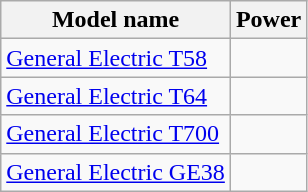<table class="wikitable sortable">
<tr>
<th>Model name</th>
<th>Power</th>
</tr>
<tr>
<td align=left><a href='#'>General Electric T58</a></td>
<td align=center></td>
</tr>
<tr>
<td align=left><a href='#'>General Electric T64</a></td>
<td align=center></td>
</tr>
<tr>
<td align=left><a href='#'>General Electric T700</a></td>
<td align=center></td>
</tr>
<tr>
<td align=left><a href='#'>General Electric GE38</a></td>
<td align=center></td>
</tr>
</table>
